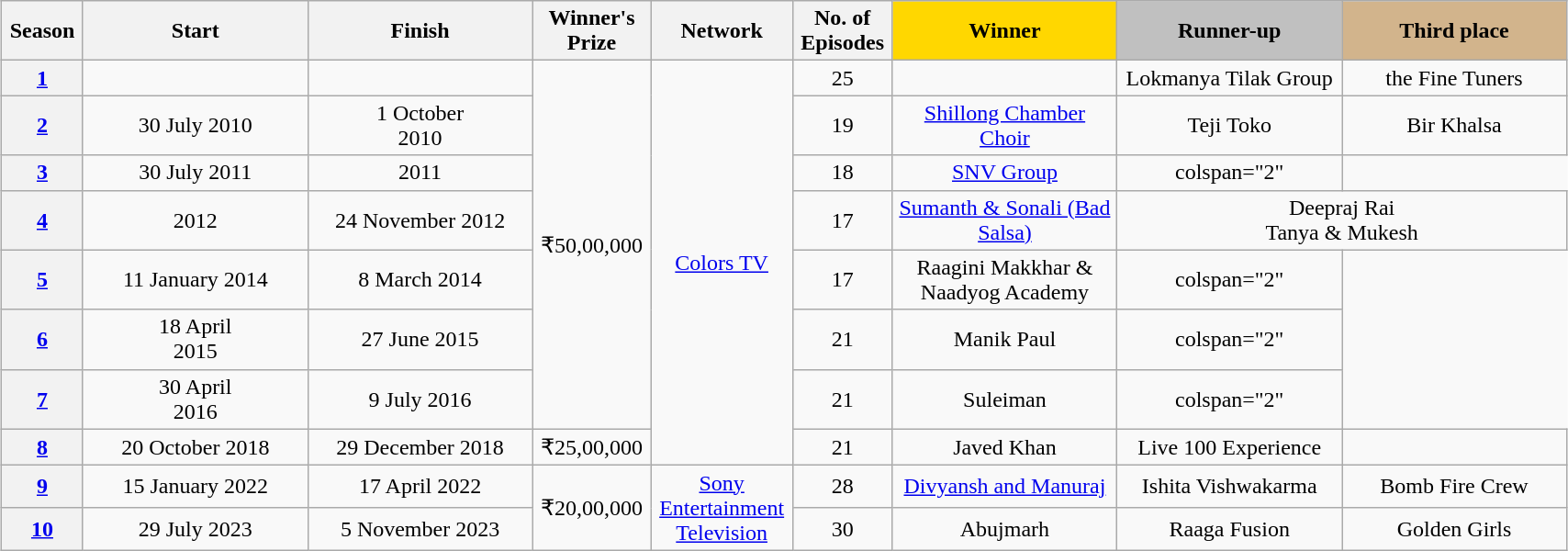<table class="wikitable" style="margin-left: auto; margin-right: auto; border: none; text-align:center; font-size:100%" width="90%;">
<tr>
<th style="width:4%;">Season</th>
<th style="width:13%;">Start</th>
<th style="width:13%;">Finish</th>
<th style="width:4%;">Winner's Prize</th>
<th style="width:4%; align=" center">Network</th>
<th style="width:4%; align=" center">No. of Episodes</th>
<th style="width:13%; background:gold;" align="center">Winner</th>
<th style="width:13%; background:silver;" align="center">Runner-up</th>
<th style="width:13%; background:tan;" align="center">Third place</th>
</tr>
<tr>
<th scope="row"><a href='#'>1</a></th>
<td></td>
<td></td>
<td rowspan="7">₹50,00,000</td>
<td rowspan=8><a href='#'>Colors TV</a></td>
<td>25</td>
<td></td>
<td>Lokmanya Tilak Group</td>
<td> the Fine Tuners</td>
</tr>
<tr>
<th scope="row"><a href='#'>2</a></th>
<td>30 July 2010</td>
<td>1 October<br>2010</td>
<td>19</td>
<td><a href='#'>Shillong Chamber Choir</a></td>
<td>Teji Toko</td>
<td>Bir Khalsa</td>
</tr>
<tr>
<th scope="row"><a href='#'>3</a></th>
<td>30 July 2011</td>
<td> 2011</td>
<td>18</td>
<td><a href='#'>SNV Group</a></td>
<td>colspan="2" </td>
</tr>
<tr>
<th scope="row"><a href='#'>4</a></th>
<td> 2012</td>
<td>24 November 2012</td>
<td>17</td>
<td><a href='#'>Sumanth & Sonali (Bad Salsa)</a></td>
<td colspan="2">Deepraj Rai<br>Tanya & Mukesh</td>
</tr>
<tr>
<th scope="row"><a href='#'>5</a></th>
<td>11 January 2014</td>
<td>8 March 2014</td>
<td>17</td>
<td>Raagini Makkhar & Naadyog Academy</td>
<td>colspan="2" </td>
</tr>
<tr>
<th scope="row"><a href='#'>6</a></th>
<td>18 April<br>2015</td>
<td>27 June 2015</td>
<td>21</td>
<td>Manik Paul</td>
<td>colspan="2" </td>
</tr>
<tr>
<th scope="row"><a href='#'>7</a></th>
<td>30 April<br>2016</td>
<td>9 July 2016</td>
<td>21</td>
<td>Suleiman</td>
<td>colspan="2" </td>
</tr>
<tr>
<th scope="row"><a href='#'>8</a></th>
<td>20 October 2018</td>
<td>29 December 2018</td>
<td>₹25,00,000</td>
<td>21</td>
<td>Javed Khan</td>
<td>Live 100 Experience</td>
<td></td>
</tr>
<tr>
<th scope="row"><a href='#'>9</a></th>
<td>15 January 2022</td>
<td>17 April 2022</td>
<td rowspan="2">₹20,00,000</td>
<td rowspan="2"><a href='#'>Sony Entertainment Television</a></td>
<td>28</td>
<td><a href='#'>Divyansh and Manuraj</a></td>
<td>Ishita Vishwakarma</td>
<td>Bomb Fire Crew</td>
</tr>
<tr>
<th scope="row"><a href='#'>10</a></th>
<td>29 July 2023</td>
<td>5 November 2023</td>
<td>30</td>
<td>Abujmarh </td>
<td>Raaga Fusion</td>
<td>Golden Girls</td>
</tr>
</table>
